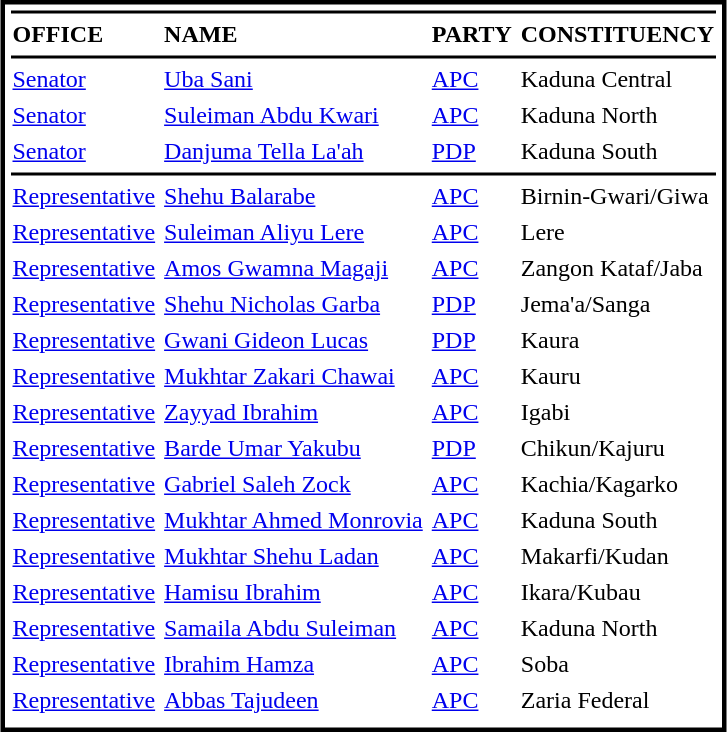<table cellpadding=1 cellspacing=4 style="margin:3px; border:3px solid #000000;">
<tr>
<td bgcolor=#000000 colspan=5></td>
</tr>
<tr>
<td><strong>OFFICE</strong></td>
<td><strong>NAME</strong></td>
<td><strong>PARTY</strong></td>
<td><strong>CONSTITUENCY</strong></td>
</tr>
<tr>
<td bgcolor=#000000 colspan=5></td>
</tr>
<tr>
<td><a href='#'>Senator</a></td>
<td><a href='#'>Uba Sani</a></td>
<td><a href='#'>APC</a></td>
<td>Kaduna Central</td>
</tr>
<tr>
<td><a href='#'>Senator</a></td>
<td><a href='#'>Suleiman Abdu Kwari</a></td>
<td><a href='#'>APC</a></td>
<td>Kaduna North</td>
</tr>
<tr>
<td><a href='#'>Senator</a></td>
<td><a href='#'>Danjuma Tella La'ah</a></td>
<td><a href='#'>PDP</a></td>
<td>Kaduna South</td>
</tr>
<tr>
<td bgcolor=#000000 colspan=5></td>
</tr>
<tr>
<td><a href='#'>Representative</a></td>
<td><a href='#'>Shehu Balarabe</a></td>
<td><a href='#'>APC</a></td>
<td>Birnin-Gwari/Giwa</td>
</tr>
<tr>
<td><a href='#'>Representative</a></td>
<td><a href='#'>Suleiman Aliyu Lere</a></td>
<td><a href='#'>APC</a></td>
<td>Lere</td>
</tr>
<tr>
<td><a href='#'>Representative</a></td>
<td><a href='#'>Amos Gwamna Magaji</a></td>
<td><a href='#'>APC</a></td>
<td>Zangon Kataf/Jaba</td>
</tr>
<tr>
<td><a href='#'>Representative</a></td>
<td><a href='#'>Shehu Nicholas Garba</a></td>
<td><a href='#'>PDP</a></td>
<td>Jema'a/Sanga</td>
</tr>
<tr>
<td><a href='#'>Representative</a></td>
<td><a href='#'>Gwani Gideon Lucas</a></td>
<td><a href='#'>PDP</a></td>
<td>Kaura</td>
</tr>
<tr>
<td><a href='#'>Representative</a></td>
<td><a href='#'>Mukhtar Zakari Chawai</a></td>
<td><a href='#'>APC</a></td>
<td>Kauru</td>
</tr>
<tr>
<td><a href='#'>Representative</a></td>
<td><a href='#'>Zayyad Ibrahim</a></td>
<td><a href='#'>APC</a></td>
<td>Igabi</td>
</tr>
<tr>
<td><a href='#'>Representative</a></td>
<td><a href='#'>Barde Umar Yakubu</a></td>
<td><a href='#'>PDP</a></td>
<td>Chikun/Kajuru</td>
</tr>
<tr>
<td><a href='#'>Representative</a></td>
<td><a href='#'>Gabriel Saleh Zock</a></td>
<td><a href='#'>APC</a></td>
<td>Kachia/Kagarko</td>
</tr>
<tr>
<td><a href='#'>Representative</a></td>
<td><a href='#'>Mukhtar Ahmed Monrovia</a></td>
<td><a href='#'>APC</a></td>
<td>Kaduna South</td>
</tr>
<tr>
<td><a href='#'>Representative</a></td>
<td><a href='#'>Mukhtar Shehu Ladan</a></td>
<td><a href='#'>APC</a></td>
<td>Makarfi/Kudan</td>
</tr>
<tr>
<td><a href='#'>Representative</a></td>
<td><a href='#'>Hamisu Ibrahim</a></td>
<td><a href='#'>APC</a></td>
<td>Ikara/Kubau</td>
</tr>
<tr>
<td><a href='#'>Representative</a></td>
<td><a href='#'>Samaila Abdu Suleiman</a></td>
<td><a href='#'>APC</a></td>
<td>Kaduna North</td>
</tr>
<tr>
<td><a href='#'>Representative</a></td>
<td><a href='#'>Ibrahim Hamza</a></td>
<td><a href='#'>APC</a></td>
<td>Soba</td>
</tr>
<tr>
<td><a href='#'>Representative</a></td>
<td><a href='#'>Abbas Tajudeen</a></td>
<td><a href='#'>APC</a></td>
<td>Zaria Federal</td>
</tr>
<tr>
</tr>
</table>
